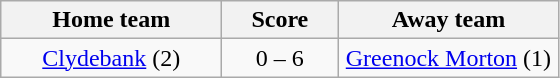<table class="wikitable" style="text-align: center">
<tr>
<th width=140>Home team</th>
<th width=70>Score</th>
<th width=140>Away team</th>
</tr>
<tr>
<td><a href='#'>Clydebank</a> (2)</td>
<td>0 – 6</td>
<td><a href='#'>Greenock Morton</a> (1)</td>
</tr>
</table>
